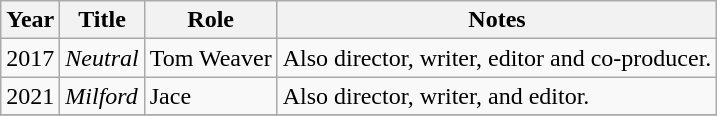<table class="wikitable sortable">
<tr>
<th>Year</th>
<th>Title</th>
<th>Role</th>
<th>Notes</th>
</tr>
<tr>
<td>2017</td>
<td><em>Neutral</em></td>
<td>Tom Weaver</td>
<td>Also director, writer, editor and co-producer.</td>
</tr>
<tr>
<td>2021</td>
<td><em>Milford</em></td>
<td>Jace</td>
<td>Also director, writer, and editor.</td>
</tr>
<tr>
</tr>
</table>
